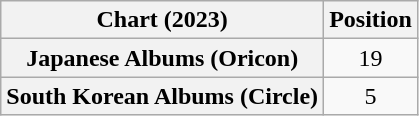<table class="wikitable plainrowheaders sortable" style="text-align:center">
<tr>
<th scope="col">Chart (2023)</th>
<th scope="col">Position</th>
</tr>
<tr>
<th scope="row">Japanese Albums (Oricon)</th>
<td>19</td>
</tr>
<tr>
<th scope="row">South Korean Albums (Circle)</th>
<td>5</td>
</tr>
</table>
